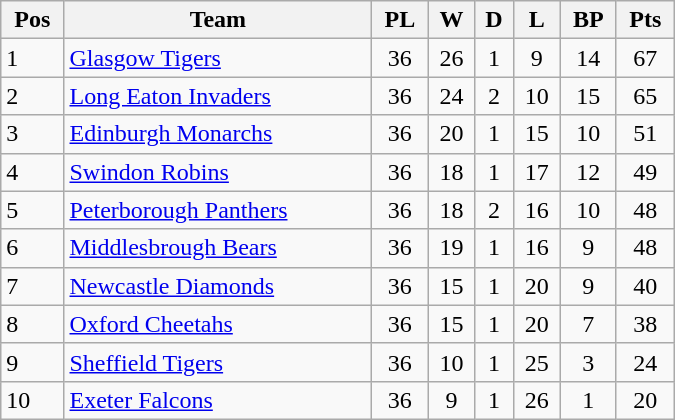<table class=wikitable width="450">
<tr>
<th>Pos</th>
<th>Team</th>
<th>PL</th>
<th>W</th>
<th>D</th>
<th>L</th>
<th>BP</th>
<th>Pts</th>
</tr>
<tr>
<td>1</td>
<td><a href='#'>Glasgow Tigers</a></td>
<td align="center">36</td>
<td align="center">26</td>
<td align="center">1</td>
<td align="center">9</td>
<td align="center">14</td>
<td align="center">67</td>
</tr>
<tr>
<td>2</td>
<td><a href='#'>Long Eaton Invaders</a></td>
<td align="center">36</td>
<td align="center">24</td>
<td align="center">2</td>
<td align="center">10</td>
<td align="center">15</td>
<td align="center">65</td>
</tr>
<tr>
<td>3</td>
<td><a href='#'>Edinburgh Monarchs</a></td>
<td align="center">36</td>
<td align="center">20</td>
<td align="center">1</td>
<td align="center">15</td>
<td align="center">10</td>
<td align="center">51</td>
</tr>
<tr>
<td>4</td>
<td><a href='#'>Swindon Robins</a></td>
<td align="center">36</td>
<td align="center">18</td>
<td align="center">1</td>
<td align="center">17</td>
<td align="center">12</td>
<td align="center">49</td>
</tr>
<tr>
<td>5</td>
<td><a href='#'>Peterborough Panthers</a></td>
<td align="center">36</td>
<td align="center">18</td>
<td align="center">2</td>
<td align="center">16</td>
<td align="center">10</td>
<td align="center">48</td>
</tr>
<tr>
<td>6</td>
<td><a href='#'>Middlesbrough Bears</a></td>
<td align="center">36</td>
<td align="center">19</td>
<td align="center">1</td>
<td align="center">16</td>
<td align="center">9</td>
<td align="center">48</td>
</tr>
<tr>
<td>7</td>
<td><a href='#'>Newcastle Diamonds</a></td>
<td align="center">36</td>
<td align="center">15</td>
<td align="center">1</td>
<td align="center">20</td>
<td align="center">9</td>
<td align="center">40</td>
</tr>
<tr>
<td>8</td>
<td><a href='#'>Oxford Cheetahs</a></td>
<td align="center">36</td>
<td align="center">15</td>
<td align="center">1</td>
<td align="center">20</td>
<td align="center">7</td>
<td align="center">38</td>
</tr>
<tr>
<td>9</td>
<td><a href='#'>Sheffield Tigers</a></td>
<td align="center">36</td>
<td align="center">10</td>
<td align="center">1</td>
<td align="center">25</td>
<td align="center">3</td>
<td align="center">24</td>
</tr>
<tr>
<td>10</td>
<td><a href='#'>Exeter Falcons</a></td>
<td align="center">36</td>
<td align="center">9</td>
<td align="center">1</td>
<td align="center">26</td>
<td align="center">1</td>
<td align="center">20</td>
</tr>
</table>
